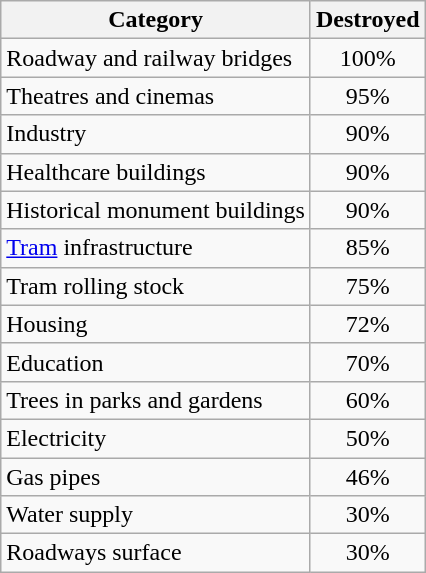<table class="wikitable">
<tr>
<th>Category</th>
<th>Destroyed</th>
</tr>
<tr>
<td>Roadway and railway bridges</td>
<td align="center">100%</td>
</tr>
<tr>
<td>Theatres and cinemas</td>
<td align="center">95%</td>
</tr>
<tr>
<td>Industry</td>
<td align="center">90%</td>
</tr>
<tr>
<td>Healthcare buildings</td>
<td align="center">90%</td>
</tr>
<tr>
<td>Historical monument buildings</td>
<td align="center">90%</td>
</tr>
<tr>
<td><a href='#'>Tram</a> infrastructure</td>
<td align="center">85%</td>
</tr>
<tr>
<td>Tram rolling stock</td>
<td align="center">75%</td>
</tr>
<tr>
<td>Housing</td>
<td align="center">72%</td>
</tr>
<tr>
<td>Education</td>
<td align="center">70%</td>
</tr>
<tr>
<td>Trees in parks and gardens</td>
<td align="center">60%</td>
</tr>
<tr>
<td>Electricity</td>
<td align="center">50%</td>
</tr>
<tr>
<td>Gas pipes</td>
<td align="center">46%</td>
</tr>
<tr>
<td>Water supply</td>
<td align="center">30%</td>
</tr>
<tr>
<td>Roadways surface</td>
<td align="center">30%</td>
</tr>
</table>
